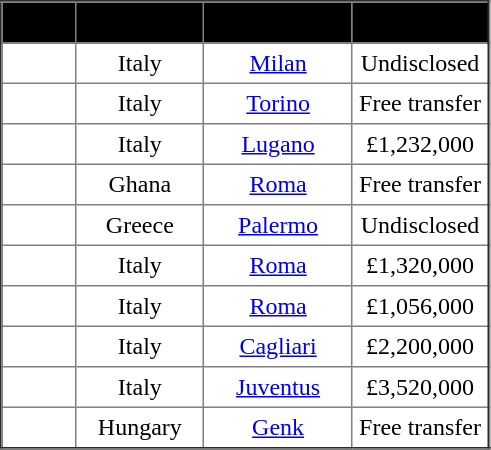<table border="2" cellpadding="4" style="border-collapse:collapse; text-align:center;">
<tr style="background:#000000;">
<th><strong><span> Name</span></strong></th>
<th><strong><span> Nationality</span></strong></th>
<th><strong><span> Moving from</span></strong></th>
<th><strong><span> Fee</span></strong></th>
</tr>
<tr>
<td></td>
<td>Italy</td>
<td><a href='#'>Milan</a></td>
<td>Undisclosed</td>
</tr>
<tr>
<td></td>
<td>Italy</td>
<td><a href='#'>Torino</a></td>
<td>Free transfer</td>
</tr>
<tr>
<td></td>
<td>Italy</td>
<td> <a href='#'>Lugano</a></td>
<td>£1,232,000</td>
</tr>
<tr>
<td></td>
<td>Ghana</td>
<td><a href='#'>Roma</a></td>
<td>Free transfer</td>
</tr>
<tr>
<td></td>
<td>Greece</td>
<td><a href='#'>Palermo</a></td>
<td>Undisclosed</td>
</tr>
<tr>
<td></td>
<td>Italy</td>
<td><a href='#'>Roma</a></td>
<td>£1,320,000</td>
</tr>
<tr>
<td></td>
<td>Italy</td>
<td><a href='#'>Roma</a></td>
<td>£1,056,000</td>
</tr>
<tr>
<td></td>
<td>Italy</td>
<td><a href='#'>Cagliari</a></td>
<td>£2,200,000</td>
</tr>
<tr>
<td></td>
<td>Italy</td>
<td><a href='#'>Juventus</a></td>
<td>£3,520,000</td>
</tr>
<tr>
<td></td>
<td>Hungary</td>
<td> <a href='#'>Genk</a></td>
<td>Free transfer</td>
</tr>
<tr>
</tr>
</table>
